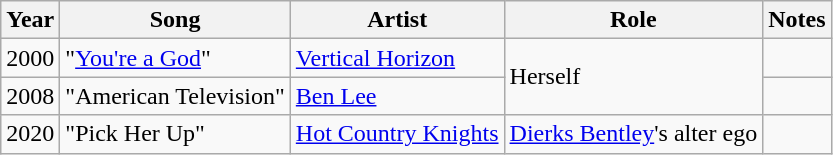<table class="wikitable sortable">
<tr>
<th>Year</th>
<th>Song</th>
<th>Artist</th>
<th>Role</th>
<th class="unsortable">Notes</th>
</tr>
<tr>
<td>2000</td>
<td>"<a href='#'>You're a God</a>"</td>
<td><a href='#'>Vertical Horizon</a></td>
<td rowspan=2>Herself</td>
<td></td>
</tr>
<tr>
<td>2008</td>
<td>"American Television"</td>
<td><a href='#'>Ben Lee</a></td>
<td></td>
</tr>
<tr>
<td>2020</td>
<td>"Pick Her Up"</td>
<td><a href='#'>Hot Country Knights</a></td>
<td><a href='#'>Dierks Bentley</a>'s alter ego</td>
<td></td>
</tr>
</table>
